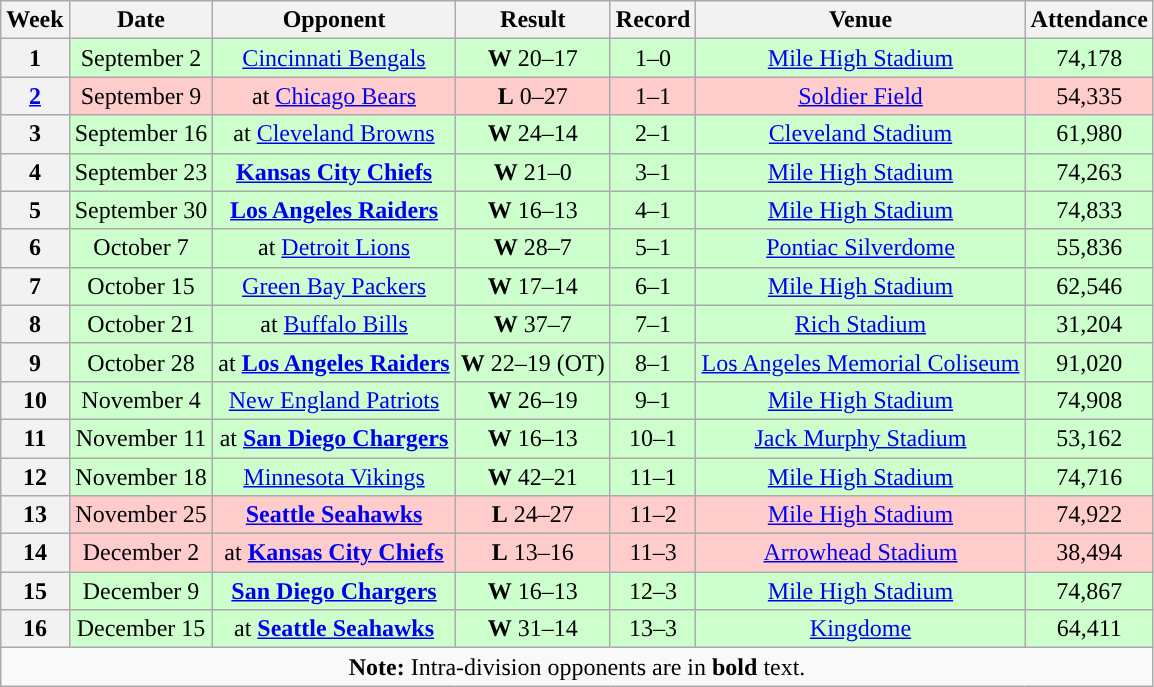<table class="wikitable" style="text-align:center">
<tr>
<th>Week</th>
<th>Date</th>
<th>Opponent</th>
<th>Result</th>
<th>Record</th>
<th>Venue</th>
<th>Attendance</th>
</tr>
<tr style="background:#cfc">
<th>1</th>
<td>September 2</td>
<td><a href='#'>Cincinnati Bengals</a></td>
<td><strong>W</strong> 20–17</td>
<td>1–0</td>
<td><a href='#'>Mile High Stadium</a></td>
<td>74,178</td>
</tr>
<tr style="background:#fcc">
<th><a href='#'>2</a></th>
<td>September 9</td>
<td>at <a href='#'>Chicago Bears</a></td>
<td><strong>L</strong> 0–27</td>
<td>1–1</td>
<td><a href='#'>Soldier Field</a></td>
<td>54,335</td>
</tr>
<tr style="background:#cfc">
<th>3</th>
<td>September 16</td>
<td>at <a href='#'>Cleveland Browns</a></td>
<td><strong>W</strong> 24–14</td>
<td>2–1</td>
<td><a href='#'>Cleveland Stadium</a></td>
<td>61,980</td>
</tr>
<tr style="background:#cfc">
<th>4</th>
<td>September 23</td>
<td><strong><a href='#'>Kansas City Chiefs</a></strong></td>
<td><strong>W</strong> 21–0</td>
<td>3–1</td>
<td><a href='#'>Mile High Stadium</a></td>
<td>74,263</td>
</tr>
<tr style="background:#cfc">
<th>5</th>
<td>September 30</td>
<td><strong><a href='#'>Los Angeles Raiders</a></strong></td>
<td><strong>W</strong> 16–13</td>
<td>4–1</td>
<td><a href='#'>Mile High Stadium</a></td>
<td>74,833</td>
</tr>
<tr style="background:#cfc">
<th>6</th>
<td>October 7</td>
<td>at <a href='#'>Detroit Lions</a></td>
<td><strong>W</strong> 28–7</td>
<td>5–1</td>
<td><a href='#'>Pontiac Silverdome</a></td>
<td>55,836</td>
</tr>
<tr style="background:#cfc">
<th>7</th>
<td>October 15</td>
<td><a href='#'>Green Bay Packers</a></td>
<td><strong>W</strong> 17–14</td>
<td>6–1</td>
<td><a href='#'>Mile High Stadium</a></td>
<td>62,546</td>
</tr>
<tr style="background:#cfc">
<th>8</th>
<td>October 21</td>
<td>at <a href='#'>Buffalo Bills</a></td>
<td><strong>W</strong> 37–7</td>
<td>7–1</td>
<td><a href='#'>Rich Stadium</a></td>
<td>31,204</td>
</tr>
<tr style="background:#cfc">
<th>9</th>
<td>October 28</td>
<td>at <strong><a href='#'>Los Angeles Raiders</a></strong></td>
<td><strong>W</strong> 22–19 (OT)</td>
<td>8–1</td>
<td><a href='#'>Los Angeles Memorial Coliseum</a></td>
<td>91,020</td>
</tr>
<tr style="background:#cfc">
<th>10</th>
<td>November 4</td>
<td><a href='#'>New England Patriots</a></td>
<td><strong>W</strong> 26–19</td>
<td>9–1</td>
<td><a href='#'>Mile High Stadium</a></td>
<td>74,908</td>
</tr>
<tr style="background:#cfc">
<th>11</th>
<td>November 11</td>
<td>at <strong><a href='#'>San Diego Chargers</a></strong></td>
<td><strong>W</strong> 16–13</td>
<td>10–1</td>
<td><a href='#'>Jack Murphy Stadium</a></td>
<td>53,162</td>
</tr>
<tr style="background:#cfc">
<th>12</th>
<td>November 18</td>
<td><a href='#'>Minnesota Vikings</a></td>
<td><strong>W</strong> 42–21</td>
<td>11–1</td>
<td><a href='#'>Mile High Stadium</a></td>
<td>74,716</td>
</tr>
<tr style="background:#fcc">
<th>13</th>
<td>November 25</td>
<td><strong><a href='#'>Seattle Seahawks</a></strong></td>
<td><strong>L</strong> 24–27</td>
<td>11–2</td>
<td><a href='#'>Mile High Stadium</a></td>
<td>74,922</td>
</tr>
<tr style="background:#fcc">
<th>14</th>
<td>December 2</td>
<td>at <strong><a href='#'>Kansas City Chiefs</a></strong></td>
<td><strong>L</strong> 13–16</td>
<td>11–3</td>
<td><a href='#'>Arrowhead Stadium</a></td>
<td>38,494</td>
</tr>
<tr style="background:#cfc">
<th>15</th>
<td>December 9</td>
<td><strong><a href='#'>San Diego Chargers</a></strong></td>
<td><strong>W</strong> 16–13</td>
<td>12–3</td>
<td><a href='#'>Mile High Stadium</a></td>
<td>74,867</td>
</tr>
<tr style="background:#cfc">
<th>16</th>
<td>December 15</td>
<td>at <strong><a href='#'>Seattle Seahawks</a></strong></td>
<td><strong>W</strong> 31–14</td>
<td>13–3</td>
<td><a href='#'>Kingdome</a></td>
<td>64,411</td>
</tr>
<tr>
<td colspan="8"><strong>Note:</strong> Intra-division opponents are in <strong>bold</strong> text.</td>
</tr>
</table>
